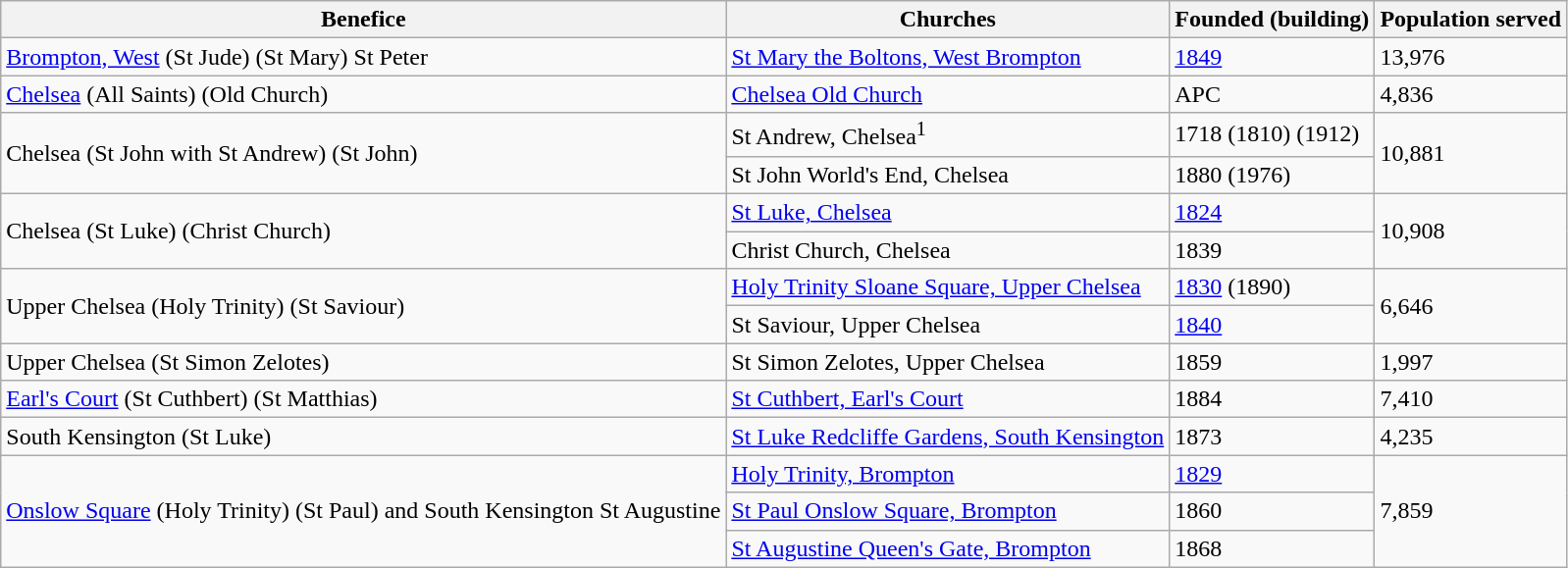<table class="wikitable">
<tr>
<th>Benefice</th>
<th>Churches</th>
<th>Founded (building)</th>
<th>Population served</th>
</tr>
<tr>
<td><a href='#'>Brompton, West</a> (St Jude) (St Mary) St Peter</td>
<td><a href='#'>St Mary the Boltons, West Brompton</a></td>
<td><a href='#'>1849</a></td>
<td>13,976</td>
</tr>
<tr>
<td><a href='#'>Chelsea</a> (All Saints) (Old Church)</td>
<td><a href='#'>Chelsea Old Church</a></td>
<td>APC</td>
<td>4,836</td>
</tr>
<tr>
<td rowspan="2">Chelsea (St John with St Andrew) (St John)</td>
<td>St Andrew, Chelsea<sup>1</sup></td>
<td>1718 (1810) (1912)</td>
<td rowspan="2">10,881</td>
</tr>
<tr>
<td>St John World's End, Chelsea</td>
<td>1880 (1976)</td>
</tr>
<tr>
<td rowspan="2">Chelsea (St Luke) (Christ Church)</td>
<td><a href='#'>St Luke, Chelsea</a></td>
<td><a href='#'>1824</a></td>
<td rowspan="2">10,908</td>
</tr>
<tr>
<td>Christ Church, Chelsea</td>
<td>1839</td>
</tr>
<tr>
<td rowspan="2">Upper Chelsea (Holy Trinity) (St Saviour)</td>
<td><a href='#'>Holy Trinity Sloane Square, Upper Chelsea</a></td>
<td><a href='#'>1830</a> (1890)</td>
<td rowspan="2">6,646</td>
</tr>
<tr>
<td>St Saviour, Upper Chelsea</td>
<td><a href='#'>1840</a></td>
</tr>
<tr>
<td>Upper Chelsea (St Simon Zelotes)</td>
<td>St Simon Zelotes, Upper Chelsea</td>
<td>1859</td>
<td>1,997</td>
</tr>
<tr>
<td><a href='#'>Earl's Court</a> (St Cuthbert) (St Matthias)</td>
<td><a href='#'>St Cuthbert, Earl's Court</a></td>
<td>1884</td>
<td>7,410</td>
</tr>
<tr>
<td>South Kensington (St Luke)</td>
<td><a href='#'>St Luke Redcliffe Gardens, South Kensington</a></td>
<td>1873</td>
<td>4,235</td>
</tr>
<tr>
<td rowspan="3"><a href='#'>Onslow Square</a> (Holy Trinity) (St Paul) and South Kensington St Augustine</td>
<td><a href='#'>Holy Trinity, Brompton</a></td>
<td><a href='#'>1829</a></td>
<td rowspan="3">7,859</td>
</tr>
<tr>
<td><a href='#'>St Paul Onslow Square, Brompton</a></td>
<td>1860</td>
</tr>
<tr>
<td><a href='#'>St Augustine Queen's Gate, Brompton</a></td>
<td>1868</td>
</tr>
</table>
